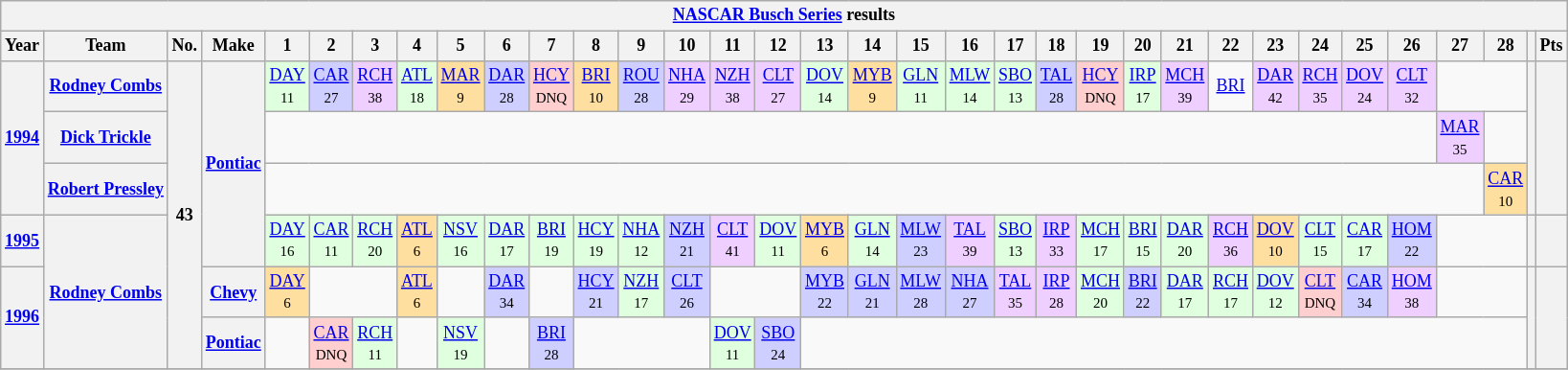<table class="wikitable" style="text-align:center; font-size:75%">
<tr>
<th colspan=42><a href='#'>NASCAR Busch Series</a> results</th>
</tr>
<tr>
<th>Year</th>
<th>Team</th>
<th>No.</th>
<th>Make</th>
<th>1</th>
<th>2</th>
<th>3</th>
<th>4</th>
<th>5</th>
<th>6</th>
<th>7</th>
<th>8</th>
<th>9</th>
<th>10</th>
<th>11</th>
<th>12</th>
<th>13</th>
<th>14</th>
<th>15</th>
<th>16</th>
<th>17</th>
<th>18</th>
<th>19</th>
<th>20</th>
<th>21</th>
<th>22</th>
<th>23</th>
<th>24</th>
<th>25</th>
<th>26</th>
<th>27</th>
<th>28</th>
<th></th>
<th>Pts</th>
</tr>
<tr>
<th rowspan=3><a href='#'>1994</a></th>
<th><a href='#'>Rodney Combs</a></th>
<th rowspan=6>43</th>
<th rowspan=4><a href='#'>Pontiac</a></th>
<td style="background:#DFFFDF;"><a href='#'>DAY</a><br><small>11</small></td>
<td style="background:#CFCFFF;"><a href='#'>CAR</a><br><small>27</small></td>
<td style="background:#EFCFFF;"><a href='#'>RCH</a><br><small>38</small></td>
<td style="background:#DFFFDF;"><a href='#'>ATL</a><br><small>18</small></td>
<td style="background:#FFDF9F;"><a href='#'>MAR</a><br><small>9</small></td>
<td style="background:#CFCFFF;"><a href='#'>DAR</a><br><small>28</small></td>
<td style="background:#FFCFCF;"><a href='#'>HCY</a><br><small>DNQ</small></td>
<td style="background:#FFDF9F;"><a href='#'>BRI</a><br><small>10</small></td>
<td style="background:#CFCFFF;"><a href='#'>ROU</a><br><small>28</small></td>
<td style="background:#EFCFFF;"><a href='#'>NHA</a><br><small>29</small></td>
<td style="background:#EFCFFF;"><a href='#'>NZH</a><br><small>38</small></td>
<td style="background:#EFCFFF;"><a href='#'>CLT</a><br><small>27</small></td>
<td style="background:#DFFFDF;"><a href='#'>DOV</a><br><small>14</small></td>
<td style="background:#FFDF9F;"><a href='#'>MYB</a><br><small>9</small></td>
<td style="background:#DFFFDF;"><a href='#'>GLN</a><br><small>11</small></td>
<td style="background:#DFFFDF;"><a href='#'>MLW</a><br><small>14</small></td>
<td style="background:#DFFFDF;"><a href='#'>SBO</a><br><small>13</small></td>
<td style="background:#CFCFFF;"><a href='#'>TAL</a><br><small>28</small></td>
<td style="background:#FFCFCF;"><a href='#'>HCY</a><br><small>DNQ</small></td>
<td style="background:#DFFFDF;"><a href='#'>IRP</a><br><small>17</small></td>
<td style="background:#EFCFFF;"><a href='#'>MCH</a><br><small>39</small></td>
<td><a href='#'>BRI</a></td>
<td style="background:#EFCFFF;"><a href='#'>DAR</a><br><small>42</small></td>
<td style="background:#EFCFFF;"><a href='#'>RCH</a><br><small>35</small></td>
<td style="background:#EFCFFF;"><a href='#'>DOV</a><br><small>24</small></td>
<td style="background:#EFCFFF;"><a href='#'>CLT</a><br><small>32</small></td>
<td colspan=2></td>
<th rowspan=3></th>
<th rowspan=3></th>
</tr>
<tr>
<th><a href='#'>Dick Trickle</a></th>
<td colspan=26></td>
<td style="background:#EFCFFF;"><a href='#'>MAR</a><br><small>35</small></td>
<td></td>
</tr>
<tr>
<th><a href='#'>Robert Pressley</a></th>
<td colspan=27></td>
<td style="background:#FFDF9F;"><a href='#'>CAR</a><br><small>10</small></td>
</tr>
<tr>
<th><a href='#'>1995</a></th>
<th rowspan=3><a href='#'>Rodney Combs</a></th>
<td style="background:#DFFFDF;"><a href='#'>DAY</a><br><small>16</small></td>
<td style="background:#DFFFDF;"><a href='#'>CAR</a><br><small>11</small></td>
<td style="background:#DFFFDF;"><a href='#'>RCH</a><br><small>20</small></td>
<td style="background:#FFDF9F;"><a href='#'>ATL</a><br><small>6</small></td>
<td style="background:#DFFFDF;"><a href='#'>NSV</a><br><small>16</small></td>
<td style="background:#DFFFDF;"><a href='#'>DAR</a><br><small>17</small></td>
<td style="background:#DFFFDF;"><a href='#'>BRI</a><br><small>19</small></td>
<td style="background:#DFFFDF;"><a href='#'>HCY</a><br><small>19</small></td>
<td style="background:#DFFFDF;"><a href='#'>NHA</a><br><small>12</small></td>
<td style="background:#CFCFFF;"><a href='#'>NZH</a><br><small>21</small></td>
<td style="background:#EFCFFF;"><a href='#'>CLT</a><br><small>41</small></td>
<td style="background:#DFFFDF;"><a href='#'>DOV</a><br><small>11</small></td>
<td style="background:#FFDF9F;"><a href='#'>MYB</a><br><small>6</small></td>
<td style="background:#DFFFDF;"><a href='#'>GLN</a><br><small>14</small></td>
<td style="background:#CFCFFF;"><a href='#'>MLW</a><br><small>23</small></td>
<td style="background:#EFCFFF;"><a href='#'>TAL</a><br><small>39</small></td>
<td style="background:#DFFFDF;"><a href='#'>SBO</a><br><small>13</small></td>
<td style="background:#EFCFFF;"><a href='#'>IRP</a><br><small>33</small></td>
<td style="background:#DFFFDF;"><a href='#'>MCH</a><br><small>17</small></td>
<td style="background:#DFFFDF;"><a href='#'>BRI</a><br><small>15</small></td>
<td style="background:#DFFFDF;"><a href='#'>DAR</a><br><small>20</small></td>
<td style="background:#EFCFFF;"><a href='#'>RCH</a><br><small>36</small></td>
<td style="background:#FFDF9F;"><a href='#'>DOV</a><br><small>10</small></td>
<td style="background:#DFFFDF;"><a href='#'>CLT</a><br><small>15</small></td>
<td style="background:#DFFFDF;"><a href='#'>CAR</a><br><small>17</small></td>
<td style="background:#CFCFFF;"><a href='#'>HOM</a><br><small>22</small></td>
<td colspan=2></td>
<th></th>
<th></th>
</tr>
<tr>
<th rowspan=2><a href='#'>1996</a></th>
<th><a href='#'>Chevy</a></th>
<td style="background:#FFDF9F;"><a href='#'>DAY</a><br><small>6</small></td>
<td colspan=2></td>
<td style="background:#FFDF9F;"><a href='#'>ATL</a><br><small>6</small></td>
<td></td>
<td style="background:#CFCFFF;"><a href='#'>DAR</a><br><small>34</small></td>
<td></td>
<td style="background:#CFCFFF;"><a href='#'>HCY</a><br><small>21</small></td>
<td style="background:#DFFFDF;"><a href='#'>NZH</a><br><small>17</small></td>
<td style="background:#CFCFFF;"><a href='#'>CLT</a><br><small>26</small></td>
<td colspan=2></td>
<td style="background:#CFCFFF;"><a href='#'>MYB</a><br><small>22</small></td>
<td style="background:#CFCFFF;"><a href='#'>GLN</a><br><small>21</small></td>
<td style="background:#CFCFFF;"><a href='#'>MLW</a><br><small>28</small></td>
<td style="background:#CFCFFF;"><a href='#'>NHA</a><br><small>27</small></td>
<td style="background:#EFCFFF;"><a href='#'>TAL</a><br><small>35</small></td>
<td style="background:#EFCFFF;"><a href='#'>IRP</a><br><small>28</small></td>
<td style="background:#DFFFDF;"><a href='#'>MCH</a><br><small>20</small></td>
<td style="background:#CFCFFF;"><a href='#'>BRI</a><br><small>22</small></td>
<td style="background:#DFFFDF;"><a href='#'>DAR</a><br><small>17</small></td>
<td style="background:#DFFFDF;"><a href='#'>RCH</a><br><small>17</small></td>
<td style="background:#DFFFDF;"><a href='#'>DOV</a><br><small>12</small></td>
<td style="background:#FFCFCF;"><a href='#'>CLT</a><br><small>DNQ</small></td>
<td style="background:#CFCFFF;"><a href='#'>CAR</a><br><small>34</small></td>
<td style="background:#EFCFFF;"><a href='#'>HOM</a><br><small>38</small></td>
<td colspan=2></td>
<th rowspan=2></th>
<th rowspan=2></th>
</tr>
<tr>
<th><a href='#'>Pontiac</a></th>
<td></td>
<td style="background:#FFCFCF;"><a href='#'>CAR</a><br><small>DNQ</small></td>
<td style="background:#DFFFDF;"><a href='#'>RCH</a><br><small>11</small></td>
<td></td>
<td style="background:#DFFFDF;"><a href='#'>NSV</a><br><small>19</small></td>
<td></td>
<td style="background:#CFCFFF;"><a href='#'>BRI</a><br><small>28</small></td>
<td colspan=3></td>
<td style="background:#DFFFDF;"><a href='#'>DOV</a><br><small>11</small></td>
<td style="background:#CFCFFF;"><a href='#'>SBO</a><br><small>24</small></td>
<td colspan=16></td>
</tr>
<tr>
</tr>
</table>
